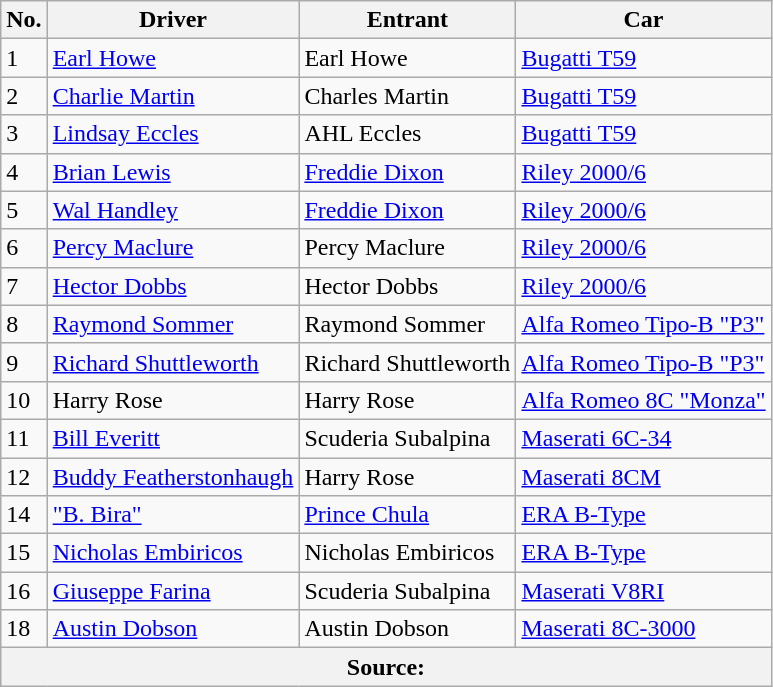<table class="wikitable sortable">
<tr>
<th>No.</th>
<th>Driver</th>
<th>Entrant</th>
<th>Car</th>
</tr>
<tr>
<td>1</td>
<td> <a href='#'>Earl Howe</a></td>
<td>Earl Howe</td>
<td><a href='#'>Bugatti T59</a></td>
</tr>
<tr>
<td>2</td>
<td> <a href='#'>Charlie Martin</a></td>
<td>Charles Martin</td>
<td><a href='#'>Bugatti T59</a></td>
</tr>
<tr>
<td>3</td>
<td> <a href='#'>Lindsay Eccles</a></td>
<td>AHL Eccles</td>
<td><a href='#'>Bugatti T59</a></td>
</tr>
<tr>
<td>4</td>
<td> <a href='#'>Brian Lewis</a></td>
<td><a href='#'>Freddie Dixon</a></td>
<td><a href='#'>Riley 2000/6</a></td>
</tr>
<tr>
<td>5</td>
<td> <a href='#'>Wal Handley</a></td>
<td><a href='#'>Freddie Dixon</a></td>
<td><a href='#'>Riley 2000/6</a></td>
</tr>
<tr>
<td>6</td>
<td> <a href='#'>Percy Maclure</a></td>
<td>Percy Maclure</td>
<td><a href='#'>Riley 2000/6</a></td>
</tr>
<tr>
<td>7</td>
<td> <a href='#'>Hector Dobbs</a></td>
<td>Hector Dobbs</td>
<td><a href='#'>Riley 2000/6</a></td>
</tr>
<tr>
<td>8</td>
<td> <a href='#'>Raymond Sommer</a></td>
<td>Raymond Sommer</td>
<td><a href='#'>Alfa Romeo Tipo-B "P3"</a></td>
</tr>
<tr>
<td>9</td>
<td> <a href='#'>Richard Shuttleworth</a></td>
<td>Richard Shuttleworth</td>
<td><a href='#'>Alfa Romeo Tipo-B "P3"</a></td>
</tr>
<tr>
<td>10</td>
<td> Harry Rose</td>
<td>Harry Rose</td>
<td><a href='#'>Alfa Romeo 8C "Monza"</a></td>
</tr>
<tr>
<td>11</td>
<td> <a href='#'>Bill Everitt</a></td>
<td>Scuderia Subalpina</td>
<td><a href='#'>Maserati 6C-34</a></td>
</tr>
<tr>
<td>12</td>
<td> <a href='#'>Buddy Featherstonhaugh</a></td>
<td>Harry Rose</td>
<td><a href='#'>Maserati 8CM</a></td>
</tr>
<tr>
<td>14</td>
<td> <a href='#'>"B. Bira"</a></td>
<td><a href='#'>Prince Chula</a></td>
<td><a href='#'>ERA B-Type</a></td>
</tr>
<tr>
<td>15</td>
<td> <a href='#'>Nicholas Embiricos</a></td>
<td>Nicholas Embiricos</td>
<td><a href='#'>ERA B-Type</a></td>
</tr>
<tr>
<td>16</td>
<td> <a href='#'>Giuseppe Farina</a></td>
<td>Scuderia Subalpina</td>
<td><a href='#'>Maserati V8RI</a></td>
</tr>
<tr>
<td>18</td>
<td> <a href='#'>Austin Dobson</a></td>
<td>Austin Dobson</td>
<td><a href='#'>Maserati 8C-3000</a></td>
</tr>
<tr>
<th colspan="4">Source:</th>
</tr>
</table>
